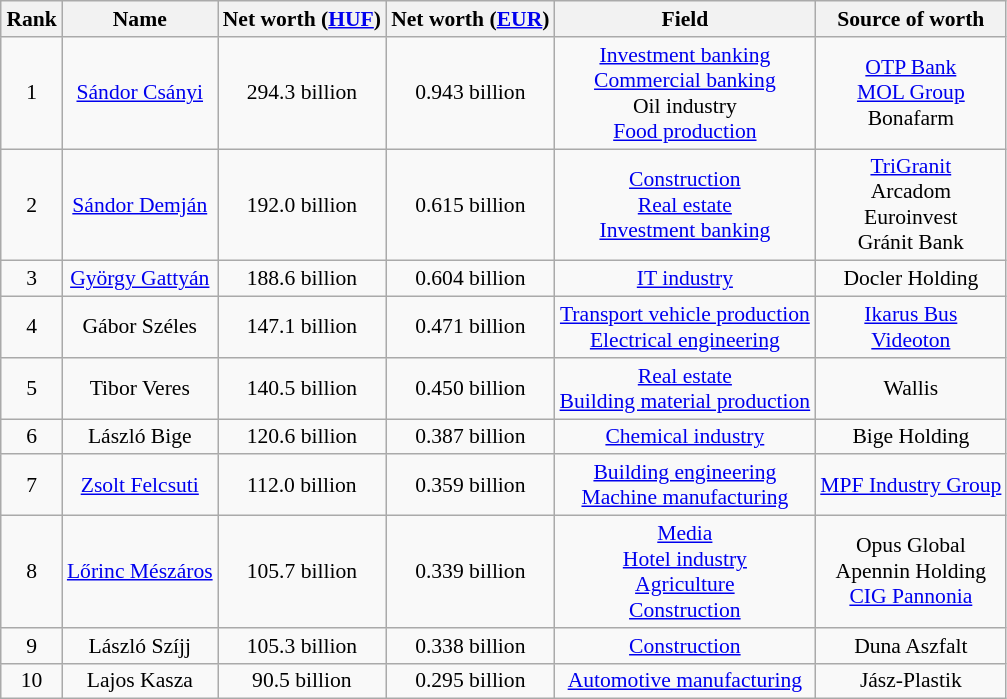<table class="wikitable sortable" style="float:; margin:0 0 0.5em 1em; text-align:center; font-size:90%;">
<tr>
<th>Rank</th>
<th>Name</th>
<th>Net worth (<a href='#'>HUF</a>)</th>
<th>Net worth (<a href='#'>EUR</a>)</th>
<th>Field</th>
<th>Source of worth</th>
</tr>
<tr>
<td>1</td>
<td><a href='#'>Sándor Csányi</a></td>
<td>294.3 billion</td>
<td>0.943 billion</td>
<td><a href='#'>Investment banking</a> <br><a href='#'>Commercial banking</a> <br> Oil industry <br><a href='#'>Food production</a></td>
<td><a href='#'>OTP Bank</a> <br><a href='#'>MOL Group</a> <br>Bonafarm</td>
</tr>
<tr>
<td>2</td>
<td><a href='#'>Sándor Demján</a></td>
<td>192.0 billion</td>
<td>0.615 billion</td>
<td><a href='#'>Construction</a> <br><a href='#'>Real estate</a> <br><a href='#'>Investment banking</a></td>
<td><a href='#'>TriGranit</a> <br>Arcadom <br>Euroinvest <br>Gránit Bank</td>
</tr>
<tr>
<td>3</td>
<td><a href='#'>György Gattyán</a></td>
<td>188.6 billion</td>
<td>0.604 billion</td>
<td><a href='#'>IT industry</a></td>
<td>Docler Holding</td>
</tr>
<tr>
<td>4</td>
<td>Gábor Széles</td>
<td>147.1 billion</td>
<td>0.471 billion</td>
<td><a href='#'>Transport vehicle production</a> <br><a href='#'>Electrical engineering</a></td>
<td><a href='#'>Ikarus Bus</a> <br><a href='#'>Videoton</a></td>
</tr>
<tr>
<td>5</td>
<td>Tibor Veres</td>
<td>140.5 billion</td>
<td>0.450 billion</td>
<td><a href='#'>Real estate</a> <br><a href='#'>Building material production</a></td>
<td>Wallis</td>
</tr>
<tr>
<td>6</td>
<td>László Bige</td>
<td>120.6 billion</td>
<td>0.387 billion</td>
<td><a href='#'>Chemical industry</a></td>
<td>Bige Holding</td>
</tr>
<tr>
<td>7</td>
<td><a href='#'>Zsolt Felcsuti</a></td>
<td>112.0 billion</td>
<td>0.359 billion</td>
<td><a href='#'>Building engineering</a> <br><a href='#'>Machine manufacturing</a></td>
<td><a href='#'>MPF Industry Group</a></td>
</tr>
<tr>
<td>8</td>
<td><a href='#'>Lőrinc Mészáros</a></td>
<td>105.7 billion</td>
<td>0.339 billion</td>
<td><a href='#'>Media</a> <br><a href='#'>Hotel industry</a> <br><a href='#'>Agriculture</a> <br><a href='#'>Construction</a></td>
<td>Opus Global <br>Apennin Holding <br><a href='#'>CIG Pannonia</a></td>
</tr>
<tr>
<td>9</td>
<td>László Szíjj</td>
<td>105.3 billion</td>
<td>0.338 billion</td>
<td><a href='#'>Construction</a></td>
<td>Duna Aszfalt</td>
</tr>
<tr>
<td>10</td>
<td>Lajos Kasza</td>
<td>90.5 billion</td>
<td>0.295 billion</td>
<td><a href='#'>Automotive manufacturing</a></td>
<td>Jász-Plastik</td>
</tr>
</table>
